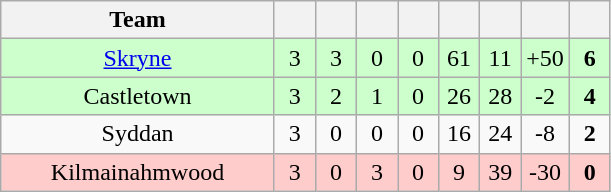<table class="wikitable" style="text-align:center">
<tr>
<th style="width:175px;">Team</th>
<th width="20"></th>
<th width="20"></th>
<th width="20"></th>
<th width="20"></th>
<th width="20"></th>
<th width="20"></th>
<th width="20"></th>
<th width="20"></th>
</tr>
<tr style="background:#cfc;">
<td><a href='#'>Skryne</a></td>
<td>3</td>
<td>3</td>
<td>0</td>
<td>0</td>
<td>61</td>
<td>11</td>
<td>+50</td>
<td><strong>6</strong></td>
</tr>
<tr style="background:#cfc;">
<td>Castletown</td>
<td>3</td>
<td>2</td>
<td>1</td>
<td>0</td>
<td>26</td>
<td>28</td>
<td>-2</td>
<td><strong>4</strong></td>
</tr>
<tr>
<td>Syddan</td>
<td>3</td>
<td>0</td>
<td>0</td>
<td>0</td>
<td>16</td>
<td>24</td>
<td>-8</td>
<td><strong>2</strong></td>
</tr>
<tr style="background:#fcc;">
<td>Kilmainahmwood</td>
<td>3</td>
<td>0</td>
<td>3</td>
<td>0</td>
<td>9</td>
<td>39</td>
<td>-30</td>
<td><strong>0</strong></td>
</tr>
</table>
